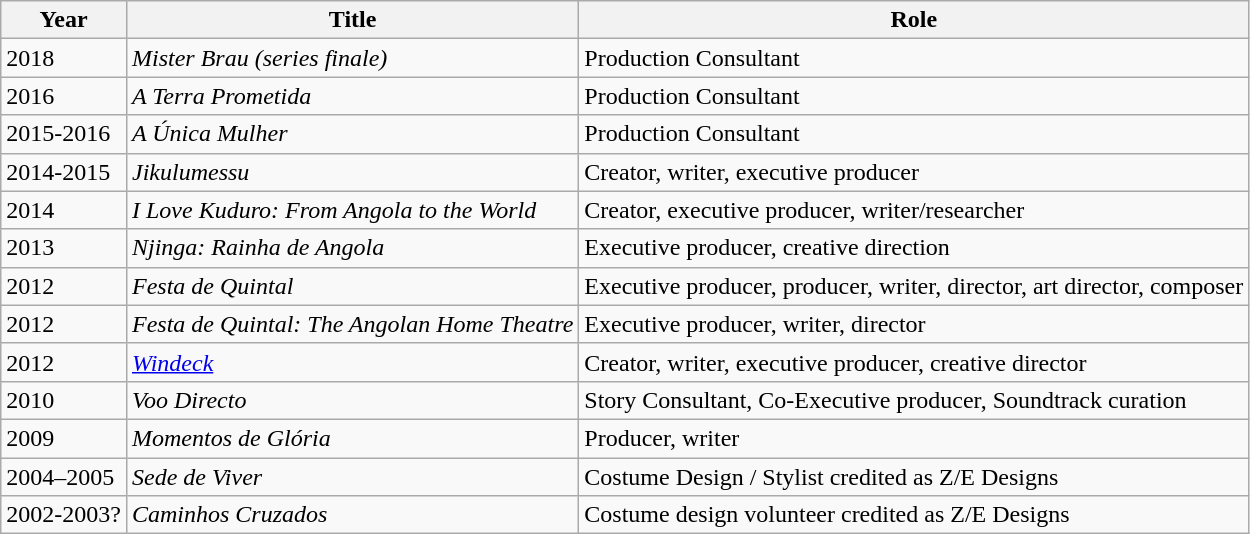<table class="wikitable sortable">
<tr>
<th>Year</th>
<th>Title</th>
<th>Role</th>
</tr>
<tr>
<td>2018</td>
<td><em>Mister Brau (series finale)</em></td>
<td>Production Consultant</td>
</tr>
<tr>
<td>2016</td>
<td><em>A Terra Prometida</em></td>
<td>Production Consultant</td>
</tr>
<tr>
<td>2015-2016</td>
<td><em>A Única Mulher</em></td>
<td>Production Consultant</td>
</tr>
<tr>
<td>2014-2015</td>
<td><em>Jikulumessu</em></td>
<td>Creator, writer, executive producer</td>
</tr>
<tr>
<td>2014</td>
<td><em>I Love Kuduro: From Angola to the World</em></td>
<td>Creator, executive producer, writer/researcher</td>
</tr>
<tr>
<td>2013</td>
<td><em>Njinga:  Rainha de Angola</em></td>
<td>Executive producer, creative direction</td>
</tr>
<tr>
<td>2012</td>
<td><em>Festa de Quintal</em></td>
<td>Executive producer, producer, writer, director, art director, composer</td>
</tr>
<tr>
<td>2012</td>
<td><em>Festa de Quintal: The Angolan Home Theatre</em></td>
<td>Executive producer, writer, director</td>
</tr>
<tr>
<td>2012</td>
<td><em><a href='#'>Windeck</a></em></td>
<td>Creator, writer, executive producer, creative director</td>
</tr>
<tr>
<td>2010</td>
<td><em>Voo Directo</em></td>
<td>Story Consultant, Co-Executive producer, Soundtrack curation</td>
</tr>
<tr>
<td>2009</td>
<td><em>Momentos de Glória</em></td>
<td>Producer, writer</td>
</tr>
<tr>
<td>2004–2005</td>
<td><em>Sede de Viver</em></td>
<td>Costume Design / Stylist credited as Z/E Designs</td>
</tr>
<tr>
<td>2002-2003?</td>
<td><em>Caminhos Cruzados</em></td>
<td>Costume design volunteer credited as Z/E Designs</td>
</tr>
</table>
